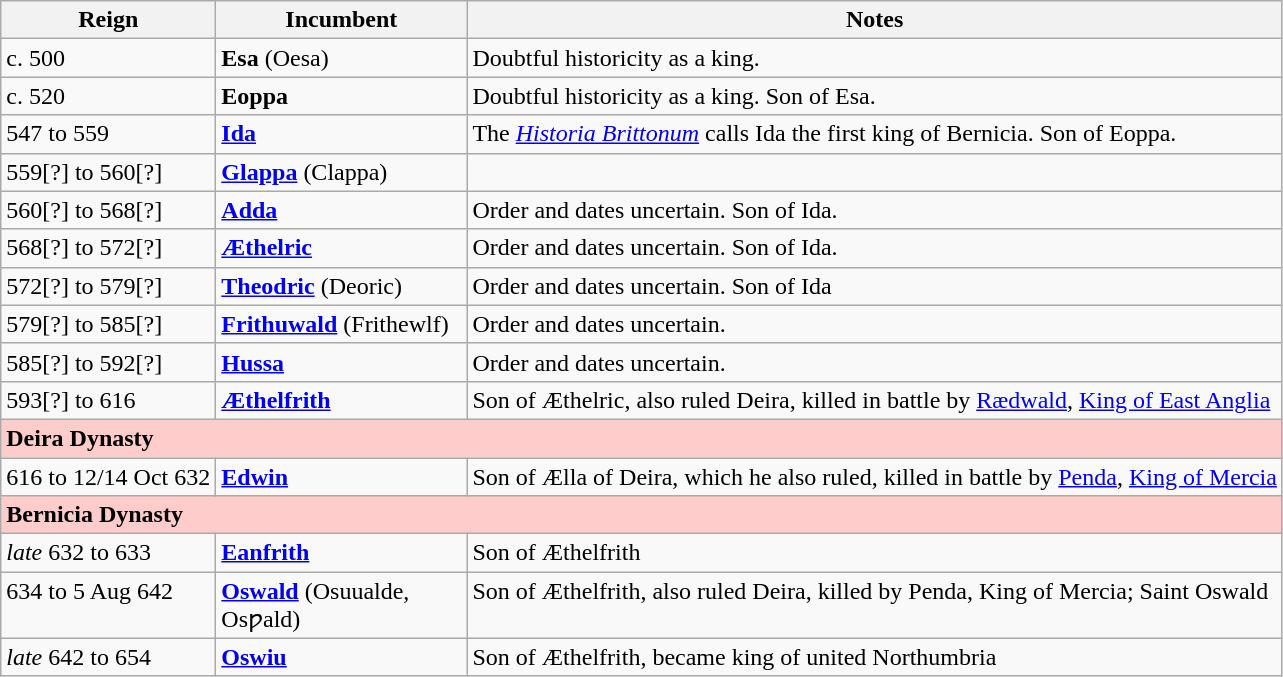<table class="wikitable sortable">
<tr>
<th>Reign</th>
<th scope="col" width="160">Incumbent</th>
<th>Notes</th>
</tr>
<tr valign=top>
<td>c. 500</td>
<td><strong>Esa</strong> (Oesa)</td>
<td>Doubtful historicity as a king.</td>
</tr>
<tr valign=top>
<td>c. 520</td>
<td><strong>Eoppa</strong></td>
<td>Doubtful historicity as a king. Son of Esa.</td>
</tr>
<tr valign=top>
<td>547 to 559</td>
<td><strong><a href='#'>Ida</a></strong></td>
<td>The <em><a href='#'>Historia Brittonum</a></em> calls Ida the first king of Bernicia. Son of Eoppa.</td>
</tr>
<tr valign=top>
<td>559[?] to 560[?]</td>
<td><strong><a href='#'>Glappa</a></strong> (Clappa)</td>
<td></td>
</tr>
<tr valign=top>
<td>560[?] to 568[?]</td>
<td><strong><a href='#'>Adda</a></strong></td>
<td>Order and dates uncertain. Son of Ida.</td>
</tr>
<tr valign=top>
<td>568[?] to 572[?]</td>
<td><strong><a href='#'>Æthelric</a></strong></td>
<td>Order and dates uncertain. Son of Ida.</td>
</tr>
<tr valign=top>
<td>572[?] to 579[?]</td>
<td><strong><a href='#'>Theodric</a></strong> (Deoric)</td>
<td>Order and dates uncertain. Son of Ida</td>
</tr>
<tr valign=top>
<td>579[?] to 585[?]</td>
<td><strong><a href='#'>Frithuwald</a></strong> (Frithewlf)</td>
<td>Order and dates uncertain.</td>
</tr>
<tr valign=top>
<td>585[?] to 592[?]</td>
<td><strong><a href='#'>Hussa</a></strong></td>
<td>Order and dates uncertain.</td>
</tr>
<tr valign=top>
<td>593[?] to 616</td>
<td><strong><a href='#'>Æthelfrith</a></strong></td>
<td>Son of Æthelric, also ruled Deira, killed in battle by <a href='#'>Rædwald</a>, <a href='#'>King of East Anglia</a></td>
</tr>
<tr>
<td bgcolor="#ffcccc" colspan="4"><strong>Deira Dynasty</strong></td>
</tr>
<tr valign=top>
<td>616 to 12/14 Oct 632</td>
<td><strong><a href='#'>Edwin</a></strong></td>
<td>Son of Ælla of Deira, which he also ruled, killed in battle by <a href='#'>Penda</a>, <a href='#'>King of Mercia</a></td>
</tr>
<tr>
<td bgcolor="#ffcccc" colspan="4"><strong>Bernicia Dynasty</strong></td>
</tr>
<tr valign=top>
<td><em>late</em> 632 to 633</td>
<td><strong><a href='#'>Eanfrith</a></strong></td>
<td>Son of Æthelfrith</td>
</tr>
<tr valign=top>
<td>634 to 5 Aug 642</td>
<td><strong><a href='#'>Oswald</a></strong> (Osuualde, Osƿald)</td>
<td>Son of Æthelfrith, also ruled Deira, killed by Penda, King of Mercia; Saint Oswald</td>
</tr>
<tr valign=top>
<td><em>late</em> 642 to 654</td>
<td><strong><a href='#'>Oswiu</a></strong></td>
<td>Son of Æthelfrith, became king of united Northumbria</td>
</tr>
</table>
